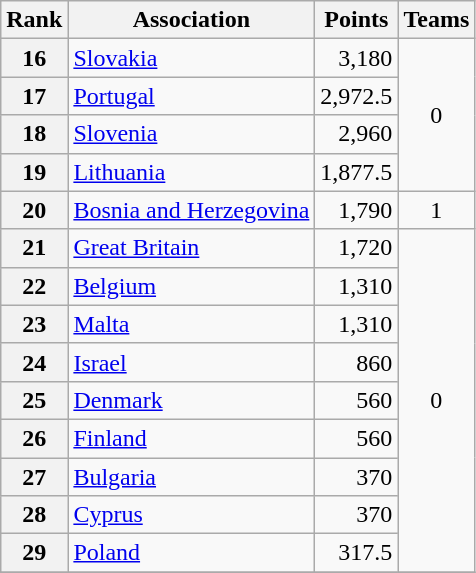<table class="wikitable">
<tr>
<th>Rank</th>
<th>Association</th>
<th>Points</th>
<th>Teams</th>
</tr>
<tr>
<th>16</th>
<td> <a href='#'>Slovakia</a></td>
<td align=right>3,180</td>
<td rowspan="4" align="center">0</td>
</tr>
<tr>
<th>17</th>
<td> <a href='#'>Portugal</a></td>
<td align=right>2,972.5</td>
</tr>
<tr>
<th>18</th>
<td> <a href='#'>Slovenia</a></td>
<td align=right>2,960</td>
</tr>
<tr>
<th>19</th>
<td> <a href='#'>Lithuania</a></td>
<td align="right">1,877.5</td>
</tr>
<tr>
<th>20</th>
<td> <a href='#'>Bosnia and Herzegovina</a></td>
<td align="right">1,790</td>
<td rowspan="1" align="center">1</td>
</tr>
<tr>
<th>21</th>
<td> <a href='#'>Great Britain</a></td>
<td align="right">1,720</td>
<td rowspan="9" align="center">0</td>
</tr>
<tr>
<th>22</th>
<td> <a href='#'>Belgium</a></td>
<td align="right">1,310</td>
</tr>
<tr>
<th>23</th>
<td> <a href='#'>Malta</a></td>
<td align="right">1,310</td>
</tr>
<tr>
<th>24</th>
<td> <a href='#'>Israel</a></td>
<td align="right">860</td>
</tr>
<tr>
<th>25</th>
<td> <a href='#'>Denmark</a></td>
<td align="right">560</td>
</tr>
<tr>
<th>26</th>
<td> <a href='#'>Finland</a></td>
<td align="right">560</td>
</tr>
<tr>
<th>27</th>
<td> <a href='#'>Bulgaria</a></td>
<td align="right">370</td>
</tr>
<tr>
<th>28</th>
<td> <a href='#'>Cyprus</a></td>
<td align="right">370</td>
</tr>
<tr>
<th>29</th>
<td> <a href='#'>Poland</a></td>
<td align="right">317.5</td>
</tr>
<tr>
</tr>
</table>
